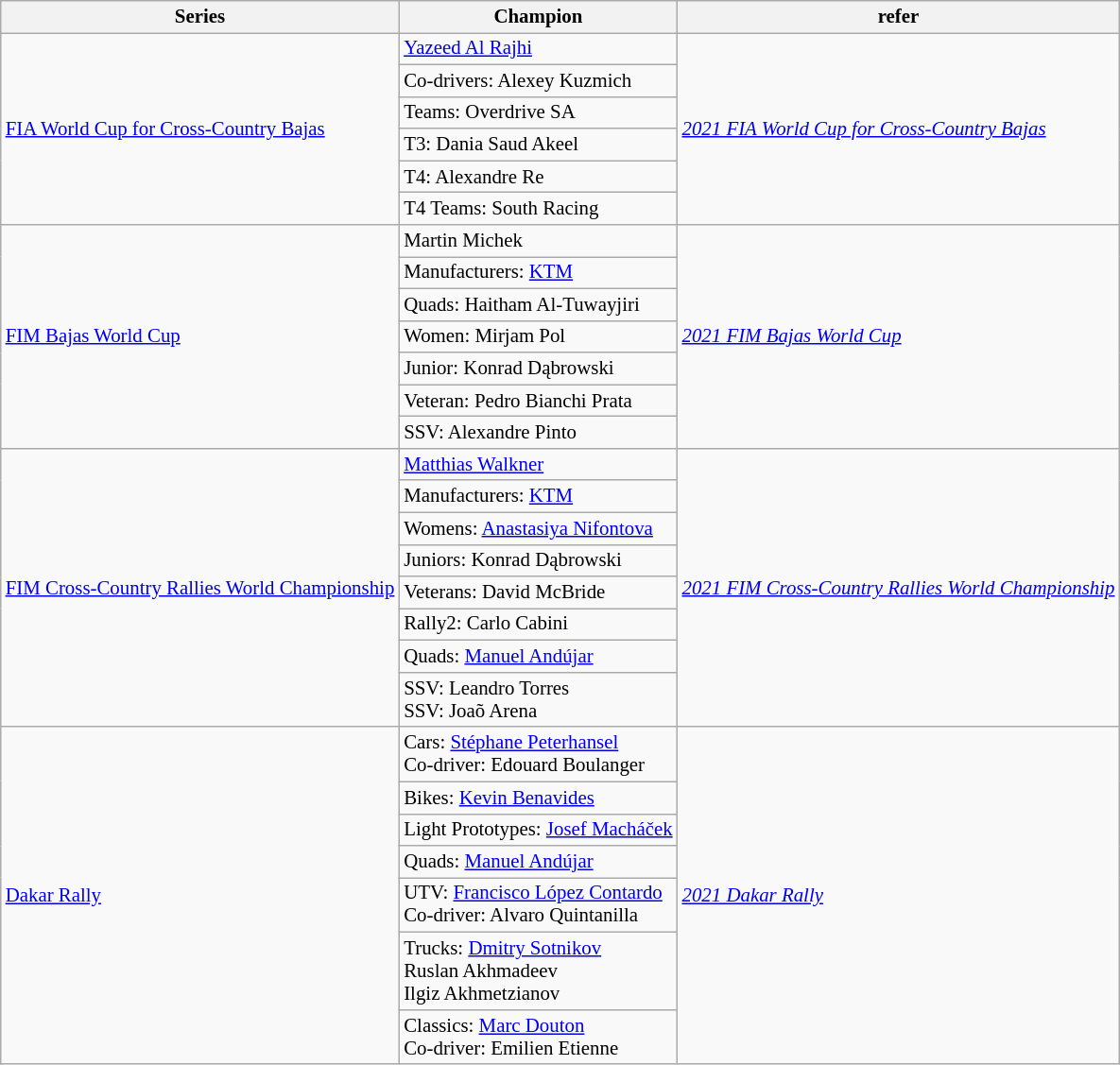<table class="wikitable" style="font-size:87%">
<tr font-weight:bold">
<th>Series</th>
<th>Champion</th>
<th>refer</th>
</tr>
<tr>
<td rowspan="6"><a href='#'>FIA World Cup for Cross-Country Bajas</a></td>
<td> <a href='#'>Yazeed Al Rajhi</a></td>
<td rowspan="6"><em><a href='#'>2021 FIA World Cup for Cross-Country Bajas</a></em></td>
</tr>
<tr>
<td>Co-drivers:  Alexey Kuzmich</td>
</tr>
<tr>
<td>Teams:  Overdrive SA</td>
</tr>
<tr>
<td>T3:  Dania Saud Akeel</td>
</tr>
<tr>
<td>T4:  Alexandre Re</td>
</tr>
<tr>
<td>T4 Teams:  South Racing</td>
</tr>
<tr>
<td rowspan="7"><a href='#'>FIM Bajas World Cup</a></td>
<td> Martin Michek</td>
<td rowspan="7"><em><a href='#'>2021 FIM Bajas World Cup</a></em></td>
</tr>
<tr>
<td>Manufacturers:  <a href='#'>KTM</a></td>
</tr>
<tr>
<td>Quads:  Haitham Al-Tuwayjiri</td>
</tr>
<tr>
<td>Women:  Mirjam Pol</td>
</tr>
<tr>
<td>Junior:  Konrad Dąbrowski</td>
</tr>
<tr>
<td>Veteran:  Pedro Bianchi Prata</td>
</tr>
<tr>
<td>SSV:  Alexandre Pinto</td>
</tr>
<tr>
<td rowspan="8"><a href='#'>FIM Cross-Country Rallies World Championship</a></td>
<td> <a href='#'>Matthias Walkner</a></td>
<td rowspan="8"><em><a href='#'>2021 FIM Cross-Country Rallies World Championship</a></em></td>
</tr>
<tr>
<td>Manufacturers:  <a href='#'>KTM</a></td>
</tr>
<tr>
<td>Womens:  <a href='#'>Anastasiya Nifontova</a></td>
</tr>
<tr>
<td>Juniors:  Konrad Dąbrowski</td>
</tr>
<tr>
<td>Veterans:  David McBride</td>
</tr>
<tr>
<td>Rally2:  Carlo Cabini</td>
</tr>
<tr>
<td>Quads:  <a href='#'>Manuel Andújar</a></td>
</tr>
<tr>
<td>SSV:  Leandro Torres<br>SSV:  Joaõ Arena</td>
</tr>
<tr>
<td rowspan="7"><a href='#'>Dakar Rally</a></td>
<td>Cars:  <a href='#'>Stéphane Peterhansel</a><br>Co-driver:  Edouard Boulanger</td>
<td rowspan="7"><em><a href='#'>2021 Dakar Rally</a></em></td>
</tr>
<tr>
<td>Bikes:  <a href='#'>Kevin Benavides</a></td>
</tr>
<tr>
<td>Light Prototypes:  <a href='#'>Josef Macháček</a></td>
</tr>
<tr>
<td>Quads:  <a href='#'>Manuel Andújar</a></td>
</tr>
<tr>
<td>UTV:  <a href='#'>Francisco López Contardo</a><br>Co-driver:  Alvaro Quintanilla</td>
</tr>
<tr>
<td>Trucks:  <a href='#'>Dmitry Sotnikov</a><br> Ruslan Akhmadeev<br> Ilgiz Akhmetzianov</td>
</tr>
<tr>
<td>Classics:  <a href='#'>Marc Douton</a><br>Co-driver:  Emilien Etienne</td>
</tr>
</table>
